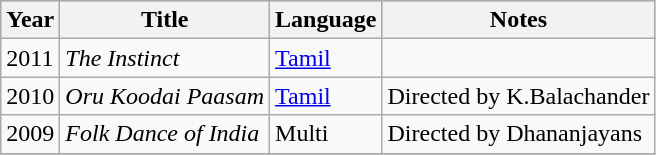<table class="wikitable">
<tr style="background:#ccc; text-align:center;">
<th>Year</th>
<th>Title</th>
<th>Language</th>
<th>Notes</th>
</tr>
<tr>
<td rowspan="1">2011</td>
<td><em>The Instinct</em></td>
<td><a href='#'>Tamil</a></td>
</tr>
<tr>
<td rowspan="1">2010</td>
<td><em>Oru Koodai Paasam</em></td>
<td><a href='#'>Tamil</a></td>
<td>Directed by K.Balachander</td>
</tr>
<tr>
<td rowspan="1">2009</td>
<td><em>Folk Dance of India</em></td>
<td>Multi</td>
<td>Directed by Dhananjayans</td>
</tr>
<tr>
</tr>
</table>
